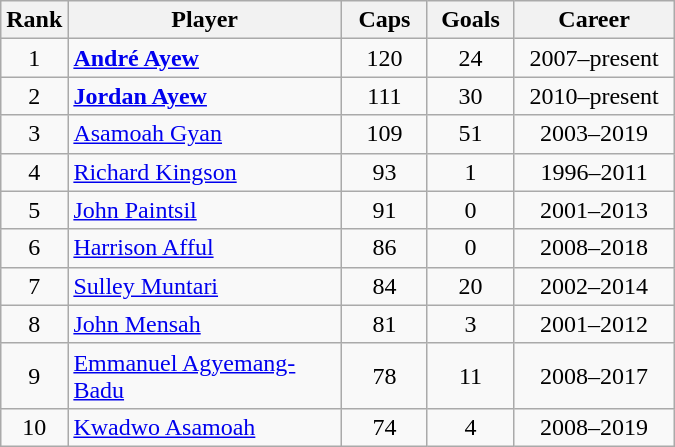<table class="wikitable sortable" style="text-align: center">
<tr>
<th width=30px>Rank</th>
<th width=175px>Player</th>
<th width=50px>Caps</th>
<th width=50px>Goals</th>
<th width=100px>Career</th>
</tr>
<tr>
<td>1</td>
<td align=left><strong><a href='#'>André Ayew</a></strong></td>
<td>120</td>
<td>24</td>
<td>2007–present</td>
</tr>
<tr>
<td>2</td>
<td align=left><strong><a href='#'>Jordan Ayew</a></strong></td>
<td>111</td>
<td>30</td>
<td>2010–present</td>
</tr>
<tr>
<td>3</td>
<td align=left><a href='#'>Asamoah Gyan</a></td>
<td>109</td>
<td>51</td>
<td>2003–2019</td>
</tr>
<tr>
<td>4</td>
<td align=left><a href='#'>Richard Kingson</a></td>
<td>93</td>
<td>1</td>
<td>1996–2011</td>
</tr>
<tr>
<td>5</td>
<td align=left><a href='#'>John Paintsil</a></td>
<td>91</td>
<td>0</td>
<td>2001–2013</td>
</tr>
<tr>
<td>6</td>
<td align=left><a href='#'>Harrison Afful</a></td>
<td>86</td>
<td>0</td>
<td>2008–2018</td>
</tr>
<tr>
<td>7</td>
<td align=left><a href='#'>Sulley Muntari</a></td>
<td>84</td>
<td>20</td>
<td>2002–2014</td>
</tr>
<tr>
<td>8</td>
<td align=left><a href='#'>John Mensah</a></td>
<td>81</td>
<td>3</td>
<td>2001–2012</td>
</tr>
<tr>
<td>9</td>
<td align=left><a href='#'>Emmanuel Agyemang-Badu</a></td>
<td>78</td>
<td>11</td>
<td>2008–2017</td>
</tr>
<tr>
<td>10</td>
<td align=left><a href='#'>Kwadwo Asamoah</a></td>
<td>74</td>
<td>4</td>
<td>2008–2019</td>
</tr>
</table>
